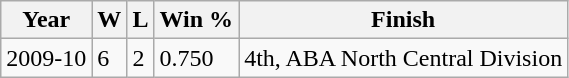<table class="wikitable">
<tr>
<th>Year</th>
<th>W</th>
<th>L</th>
<th>Win %</th>
<th>Finish</th>
</tr>
<tr>
<td>2009-10</td>
<td>6</td>
<td>2</td>
<td>0.750</td>
<td>4th, ABA North Central Division</td>
</tr>
</table>
